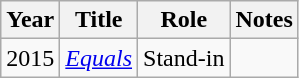<table class="wikitable sortable">
<tr>
<th>Year</th>
<th>Title</th>
<th>Role</th>
<th class="unsortable">Notes</th>
</tr>
<tr>
<td>2015</td>
<td><em><a href='#'>Equals</a></em></td>
<td>Stand-in</td>
<td></td>
</tr>
</table>
